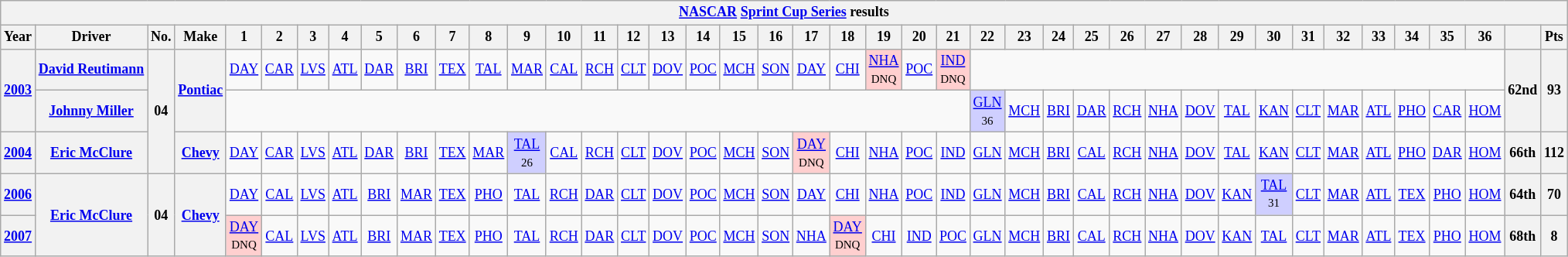<table class="wikitable" style="text-align:center; font-size:75%">
<tr>
<th colspan=45><a href='#'>NASCAR</a> <a href='#'>Sprint Cup Series</a> results</th>
</tr>
<tr>
<th>Year</th>
<th>Driver</th>
<th>No.</th>
<th>Make</th>
<th>1</th>
<th>2</th>
<th>3</th>
<th>4</th>
<th>5</th>
<th>6</th>
<th>7</th>
<th>8</th>
<th>9</th>
<th>10</th>
<th>11</th>
<th>12</th>
<th>13</th>
<th>14</th>
<th>15</th>
<th>16</th>
<th>17</th>
<th>18</th>
<th>19</th>
<th>20</th>
<th>21</th>
<th>22</th>
<th>23</th>
<th>24</th>
<th>25</th>
<th>26</th>
<th>27</th>
<th>28</th>
<th>29</th>
<th>30</th>
<th>31</th>
<th>32</th>
<th>33</th>
<th>34</th>
<th>35</th>
<th>36</th>
<th></th>
<th>Pts</th>
</tr>
<tr>
<th rowspan=2><a href='#'>2003</a></th>
<th nowrap><a href='#'>David Reutimann</a></th>
<th rowspan=3>04</th>
<th rowspan=2><a href='#'>Pontiac</a></th>
<td><a href='#'>DAY</a></td>
<td><a href='#'>CAR</a></td>
<td><a href='#'>LVS</a></td>
<td><a href='#'>ATL</a></td>
<td><a href='#'>DAR</a></td>
<td><a href='#'>BRI</a></td>
<td><a href='#'>TEX</a></td>
<td><a href='#'>TAL</a></td>
<td><a href='#'>MAR</a></td>
<td><a href='#'>CAL</a></td>
<td><a href='#'>RCH</a></td>
<td><a href='#'>CLT</a></td>
<td><a href='#'>DOV</a></td>
<td><a href='#'>POC</a></td>
<td><a href='#'>MCH</a></td>
<td><a href='#'>SON</a></td>
<td><a href='#'>DAY</a></td>
<td><a href='#'>CHI</a></td>
<td style="background:#FFCFCF;"><a href='#'>NHA</a><br><small>DNQ</small></td>
<td><a href='#'>POC</a></td>
<td style="background:#FFCFCF;"><a href='#'>IND</a><br><small>DNQ</small></td>
<td colspan=15></td>
<th rowspan=2>62nd</th>
<th rowspan=2>93</th>
</tr>
<tr>
<th><a href='#'>Johnny Miller</a></th>
<td colspan=21></td>
<td style="background:#CFCFFF;"><a href='#'>GLN</a><br><small>36</small></td>
<td><a href='#'>MCH</a></td>
<td><a href='#'>BRI</a></td>
<td><a href='#'>DAR</a></td>
<td><a href='#'>RCH</a></td>
<td><a href='#'>NHA</a></td>
<td><a href='#'>DOV</a></td>
<td><a href='#'>TAL</a></td>
<td><a href='#'>KAN</a></td>
<td><a href='#'>CLT</a></td>
<td><a href='#'>MAR</a></td>
<td><a href='#'>ATL</a></td>
<td><a href='#'>PHO</a></td>
<td><a href='#'>CAR</a></td>
<td><a href='#'>HOM</a></td>
</tr>
<tr>
<th><a href='#'>2004</a></th>
<th><a href='#'>Eric McClure</a></th>
<th><a href='#'>Chevy</a></th>
<td><a href='#'>DAY</a></td>
<td><a href='#'>CAR</a></td>
<td><a href='#'>LVS</a></td>
<td><a href='#'>ATL</a></td>
<td><a href='#'>DAR</a></td>
<td><a href='#'>BRI</a></td>
<td><a href='#'>TEX</a></td>
<td><a href='#'>MAR</a></td>
<td style="background:#CFCFFF;"><a href='#'>TAL</a><br><small>26</small></td>
<td><a href='#'>CAL</a></td>
<td><a href='#'>RCH</a></td>
<td><a href='#'>CLT</a></td>
<td><a href='#'>DOV</a></td>
<td><a href='#'>POC</a></td>
<td><a href='#'>MCH</a></td>
<td><a href='#'>SON</a></td>
<td style="background:#FFCFCF;"><a href='#'>DAY</a><br><small>DNQ</small></td>
<td><a href='#'>CHI</a></td>
<td><a href='#'>NHA</a></td>
<td><a href='#'>POC</a></td>
<td><a href='#'>IND</a></td>
<td><a href='#'>GLN</a></td>
<td><a href='#'>MCH</a></td>
<td><a href='#'>BRI</a></td>
<td><a href='#'>CAL</a></td>
<td><a href='#'>RCH</a></td>
<td><a href='#'>NHA</a></td>
<td><a href='#'>DOV</a></td>
<td><a href='#'>TAL</a></td>
<td><a href='#'>KAN</a></td>
<td><a href='#'>CLT</a></td>
<td><a href='#'>MAR</a></td>
<td><a href='#'>ATL</a></td>
<td><a href='#'>PHO</a></td>
<td><a href='#'>DAR</a></td>
<td><a href='#'>HOM</a></td>
<th>66th</th>
<th>112</th>
</tr>
<tr>
<th><a href='#'>2006</a></th>
<th rowspan=2><a href='#'>Eric McClure</a></th>
<th rowspan=2>04</th>
<th rowspan=2><a href='#'>Chevy</a></th>
<td><a href='#'>DAY</a></td>
<td><a href='#'>CAL</a></td>
<td><a href='#'>LVS</a></td>
<td><a href='#'>ATL</a></td>
<td><a href='#'>BRI</a></td>
<td><a href='#'>MAR</a></td>
<td><a href='#'>TEX</a></td>
<td><a href='#'>PHO</a></td>
<td><a href='#'>TAL</a></td>
<td><a href='#'>RCH</a></td>
<td><a href='#'>DAR</a></td>
<td><a href='#'>CLT</a></td>
<td><a href='#'>DOV</a></td>
<td><a href='#'>POC</a></td>
<td><a href='#'>MCH</a></td>
<td><a href='#'>SON</a></td>
<td><a href='#'>DAY</a></td>
<td><a href='#'>CHI</a></td>
<td><a href='#'>NHA</a></td>
<td><a href='#'>POC</a></td>
<td><a href='#'>IND</a></td>
<td><a href='#'>GLN</a></td>
<td><a href='#'>MCH</a></td>
<td><a href='#'>BRI</a></td>
<td><a href='#'>CAL</a></td>
<td><a href='#'>RCH</a></td>
<td><a href='#'>NHA</a></td>
<td><a href='#'>DOV</a></td>
<td><a href='#'>KAN</a></td>
<td style="background:#CFCFFF;"><a href='#'>TAL</a><br><small>31</small></td>
<td><a href='#'>CLT</a></td>
<td><a href='#'>MAR</a></td>
<td><a href='#'>ATL</a></td>
<td><a href='#'>TEX</a></td>
<td><a href='#'>PHO</a></td>
<td><a href='#'>HOM</a></td>
<th>64th</th>
<th>70</th>
</tr>
<tr>
<th><a href='#'>2007</a></th>
<td style="background:#FFCFCF;"><a href='#'>DAY</a><br><small>DNQ</small></td>
<td><a href='#'>CAL</a></td>
<td><a href='#'>LVS</a></td>
<td><a href='#'>ATL</a></td>
<td><a href='#'>BRI</a></td>
<td><a href='#'>MAR</a></td>
<td><a href='#'>TEX</a></td>
<td><a href='#'>PHO</a></td>
<td><a href='#'>TAL</a></td>
<td><a href='#'>RCH</a></td>
<td><a href='#'>DAR</a></td>
<td><a href='#'>CLT</a></td>
<td><a href='#'>DOV</a></td>
<td><a href='#'>POC</a></td>
<td><a href='#'>MCH</a></td>
<td><a href='#'>SON</a></td>
<td><a href='#'>NHA</a></td>
<td style="background:#FFCFCF;"><a href='#'>DAY</a><br><small>DNQ</small></td>
<td><a href='#'>CHI</a></td>
<td><a href='#'>IND</a></td>
<td><a href='#'>POC</a></td>
<td><a href='#'>GLN</a></td>
<td><a href='#'>MCH</a></td>
<td><a href='#'>BRI</a></td>
<td><a href='#'>CAL</a></td>
<td><a href='#'>RCH</a></td>
<td><a href='#'>NHA</a></td>
<td><a href='#'>DOV</a></td>
<td><a href='#'>KAN</a></td>
<td><a href='#'>TAL</a></td>
<td><a href='#'>CLT</a></td>
<td><a href='#'>MAR</a></td>
<td><a href='#'>ATL</a></td>
<td><a href='#'>TEX</a></td>
<td><a href='#'>PHO</a></td>
<td><a href='#'>HOM</a></td>
<th>68th</th>
<th>8</th>
</tr>
</table>
